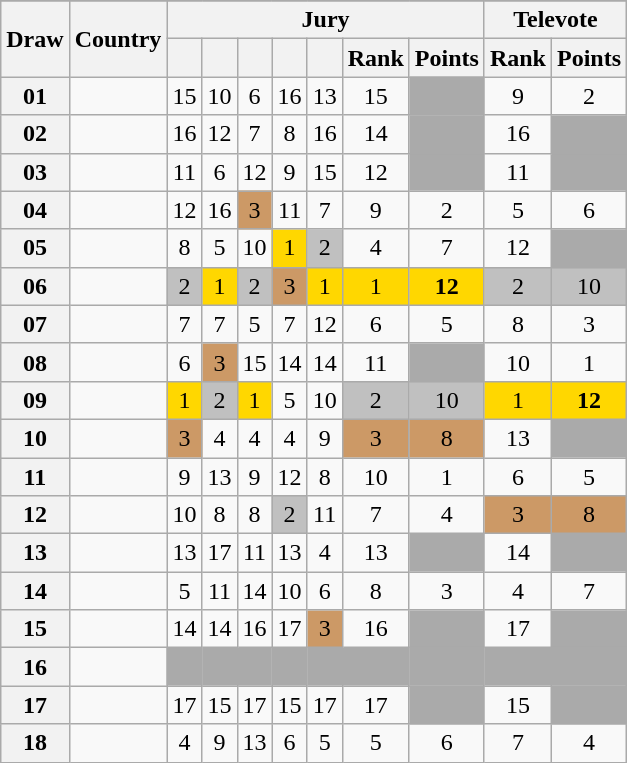<table class="sortable wikitable collapsible plainrowheaders" style="text-align:center;">
<tr>
</tr>
<tr>
<th scope="col" rowspan="2">Draw</th>
<th scope="col" rowspan="2">Country</th>
<th scope="col" colspan="7">Jury</th>
<th scope="col" colspan="2">Televote</th>
</tr>
<tr>
<th scope="col"><small></small></th>
<th scope="col"><small></small></th>
<th scope="col"><small></small></th>
<th scope="col"><small></small></th>
<th scope="col"><small></small></th>
<th scope="col">Rank</th>
<th scope="col">Points</th>
<th scope="col">Rank</th>
<th scope="col">Points</th>
</tr>
<tr>
<th scope="row" style="text-align:center;">01</th>
<td style="text-align:left;"></td>
<td>15</td>
<td>10</td>
<td>6</td>
<td>16</td>
<td>13</td>
<td>15</td>
<td style="background:#AAAAAA;"></td>
<td>9</td>
<td>2</td>
</tr>
<tr>
<th scope="row" style="text-align:center;">02</th>
<td style="text-align:left;"></td>
<td>16</td>
<td>12</td>
<td>7</td>
<td>8</td>
<td>16</td>
<td>14</td>
<td style="background:#AAAAAA;"></td>
<td>16</td>
<td style="background:#AAAAAA;"></td>
</tr>
<tr>
<th scope="row" style="text-align:center;">03</th>
<td style="text-align:left;"></td>
<td>11</td>
<td>6</td>
<td>12</td>
<td>9</td>
<td>15</td>
<td>12</td>
<td style="background:#AAAAAA;"></td>
<td>11</td>
<td style="background:#AAAAAA;"></td>
</tr>
<tr>
<th scope="row" style="text-align:center;">04</th>
<td style="text-align:left;"></td>
<td>12</td>
<td>16</td>
<td style="background:#CC9966;">3</td>
<td>11</td>
<td>7</td>
<td>9</td>
<td>2</td>
<td>5</td>
<td>6</td>
</tr>
<tr>
<th scope="row" style="text-align:center;">05</th>
<td style="text-align:left;"></td>
<td>8</td>
<td>5</td>
<td>10</td>
<td style="background:gold;">1</td>
<td style="background:silver;">2</td>
<td>4</td>
<td>7</td>
<td>12</td>
<td style="background:#AAAAAA;"></td>
</tr>
<tr>
<th scope="row" style="text-align:center;">06</th>
<td style="text-align:left;"></td>
<td style="background:silver;">2</td>
<td style="background:gold;">1</td>
<td style="background:silver;">2</td>
<td style="background:#CC9966;">3</td>
<td style="background:gold;">1</td>
<td style="background:gold;">1</td>
<td style="background:gold;"><strong>12</strong></td>
<td style="background:silver;">2</td>
<td style="background:silver;">10</td>
</tr>
<tr>
<th scope="row" style="text-align:center;">07</th>
<td style="text-align:left;"></td>
<td>7</td>
<td>7</td>
<td>5</td>
<td>7</td>
<td>12</td>
<td>6</td>
<td>5</td>
<td>8</td>
<td>3</td>
</tr>
<tr>
<th scope="row" style="text-align:center;">08</th>
<td style="text-align:left;"></td>
<td>6</td>
<td style="background:#CC9966;">3</td>
<td>15</td>
<td>14</td>
<td>14</td>
<td>11</td>
<td style="background:#AAAAAA;"></td>
<td>10</td>
<td>1</td>
</tr>
<tr>
<th scope="row" style="text-align:center;">09</th>
<td style="text-align:left;"></td>
<td style="background:gold;">1</td>
<td style="background:silver;">2</td>
<td style="background:gold;">1</td>
<td>5</td>
<td>10</td>
<td style="background:silver;">2</td>
<td style="background:silver;">10</td>
<td style="background:gold;">1</td>
<td style="background:gold;"><strong>12</strong></td>
</tr>
<tr>
<th scope="row" style="text-align:center;">10</th>
<td style="text-align:left;"></td>
<td style="background:#CC9966;">3</td>
<td>4</td>
<td>4</td>
<td>4</td>
<td>9</td>
<td style="background:#CC9966;">3</td>
<td style="background:#CC9966;">8</td>
<td>13</td>
<td style="background:#AAAAAA;"></td>
</tr>
<tr>
<th scope="row" style="text-align:center;">11</th>
<td style="text-align:left;"></td>
<td>9</td>
<td>13</td>
<td>9</td>
<td>12</td>
<td>8</td>
<td>10</td>
<td>1</td>
<td>6</td>
<td>5</td>
</tr>
<tr>
<th scope="row" style="text-align:center;">12</th>
<td style="text-align:left;"></td>
<td>10</td>
<td>8</td>
<td>8</td>
<td style="background:silver;">2</td>
<td>11</td>
<td>7</td>
<td>4</td>
<td style="background:#CC9966;">3</td>
<td style="background:#CC9966;">8</td>
</tr>
<tr>
<th scope="row" style="text-align:center;">13</th>
<td style="text-align:left;"></td>
<td>13</td>
<td>17</td>
<td>11</td>
<td>13</td>
<td>4</td>
<td>13</td>
<td style="background:#AAAAAA;"></td>
<td>14</td>
<td style="background:#AAAAAA;"></td>
</tr>
<tr>
<th scope="row" style="text-align:center;">14</th>
<td style="text-align:left;"></td>
<td>5</td>
<td>11</td>
<td>14</td>
<td>10</td>
<td>6</td>
<td>8</td>
<td>3</td>
<td>4</td>
<td>7</td>
</tr>
<tr>
<th scope="row" style="text-align:center;">15</th>
<td style="text-align:left;"></td>
<td>14</td>
<td>14</td>
<td>16</td>
<td>17</td>
<td style="background:#CC9966;">3</td>
<td>16</td>
<td style="background:#AAAAAA;"></td>
<td>17</td>
<td style="background:#AAAAAA;"></td>
</tr>
<tr class="sortbottom">
<th scope="row" style="text-align:center;">16</th>
<td style="text-align:left;"></td>
<td style="background:#AAAAAA;"></td>
<td style="background:#AAAAAA;"></td>
<td style="background:#AAAAAA;"></td>
<td style="background:#AAAAAA;"></td>
<td style="background:#AAAAAA;"></td>
<td style="background:#AAAAAA;"></td>
<td style="background:#AAAAAA;"></td>
<td style="background:#AAAAAA;"></td>
<td style="background:#AAAAAA;"></td>
</tr>
<tr>
<th scope="row" style="text-align:center;">17</th>
<td style="text-align:left;"></td>
<td>17</td>
<td>15</td>
<td>17</td>
<td>15</td>
<td>17</td>
<td>17</td>
<td style="background:#AAAAAA;"></td>
<td>15</td>
<td style="background:#AAAAAA;"></td>
</tr>
<tr>
<th scope="row" style="text-align:center;">18</th>
<td style="text-align:left;"></td>
<td>4</td>
<td>9</td>
<td>13</td>
<td>6</td>
<td>5</td>
<td>5</td>
<td>6</td>
<td>7</td>
<td>4</td>
</tr>
</table>
